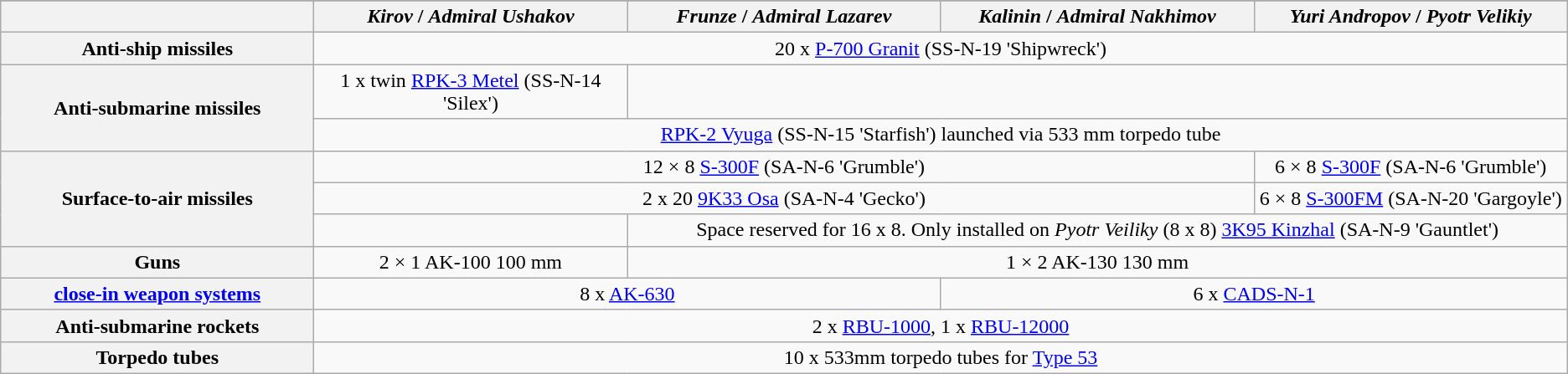<table class="wikitable">
<tr>
</tr>
<tr valign="top">
<th style="width:15%;"></th>
<th style="width:15%;"><em>Kirov</em> / <em>Admiral Ushakov</em></th>
<th style="width:15%;"><em>Frunze</em> / <em>Admiral Lazarev</em></th>
<th style="width:15%;"><em>Kalinin</em> / <em>Admiral Nakhimov</em></th>
<th style="width:15%;"><em>Yuri Andropov</em> / <em>Pyotr Velikiy</em></th>
</tr>
<tr>
<th align=center>Anti-ship missiles</th>
<td colspan="4" style="text-align:center;">20 x <a href='#'>P-700 Granit</a> (SS-N-19 'Shipwreck')</td>
</tr>
<tr>
<th rowspan="2" style="text-align:center;">Anti-submarine missiles</th>
<td align=center>1 x twin <a href='#'>RPK-3 Metel</a> (SS-N-14 'Silex')</td>
<td colspan=3></td>
</tr>
<tr>
<td colspan="4" style="text-align:center;"><a href='#'>RPK-2 Vyuga</a> (SS-N-15 'Starfish') launched via 533 mm torpedo tube</td>
</tr>
<tr>
<th rowspan="3" style="text-align:center;">Surface-to-air missiles</th>
<td colspan="3" style="text-align:center;">12 × 8 <a href='#'>S-300F</a> (SA-N-6 'Grumble')</td>
<td align=center>6 × 8 <a href='#'>S-300F</a> (SA-N-6 'Grumble')</td>
</tr>
<tr>
<td colspan="3"  style="text-align:center;">2 x 20 <a href='#'>9K33 Osa</a> (SA-N-4 'Gecko')</td>
<td align=center>6 × 8 <a href='#'>S-300FM</a> (SA-N-20 'Gargoyle')</td>
</tr>
<tr>
<td></td>
<td colspan="3" style="text-align:center;">Space reserved for 16 x 8. Only installed on <em>Pyotr Veiliky</em> (8 x 8) <a href='#'>3K95 Kinzhal</a> (SA-N-9 'Gauntlet')</td>
</tr>
<tr>
<th align=center>Guns</th>
<td align=center>2 × 1 AK-100 100 mm</td>
<td colspan="3" style="text-align:center;">1 × 2 AK-130 130 mm</td>
</tr>
<tr>
<th align=center><a href='#'>close-in weapon systems</a></th>
<td colspan="2" style="text-align:center;">8 x <a href='#'>AK-630</a></td>
<td colspan="2" style="text-align:center;">6 x <a href='#'>CADS-N-1</a></td>
</tr>
<tr style="text-align:center;">
<th>Anti-submarine rockets</th>
<td colspan="4">2 x <a href='#'>RBU-1000</a>, 1 x <a href='#'>RBU-12000</a></td>
</tr>
<tr>
<th align=center>Torpedo tubes</th>
<td colspan="4" style="text-align:center;">10 x 533mm torpedo tubes for <a href='#'>Type 53</a></td>
</tr>
</table>
